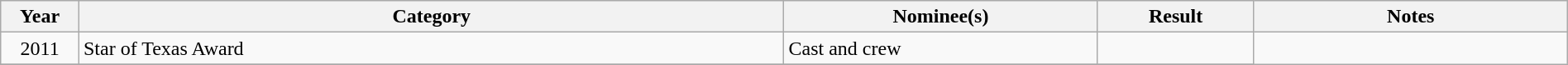<table class="wikitable" width="100%" cellpadding="5">
<tr>
<th width="5%">Year</th>
<th width="45%">Category</th>
<th width="20%">Nominee(s)</th>
<th width="10%">Result</th>
<th width="20%">Notes</th>
</tr>
<tr>
<td style="text-align:center;">2011</td>
<td>Star of Texas Award</td>
<td>Cast and crew</td>
<td></td>
</tr>
<tr>
</tr>
</table>
